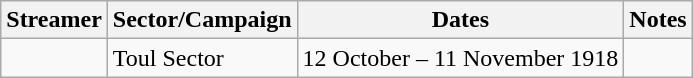<table class="wikitable">
<tr>
<th>Streamer</th>
<th>Sector/Campaign</th>
<th>Dates</th>
<th>Notes</th>
</tr>
<tr>
<td></td>
<td>Toul Sector</td>
<td>12 October – 11 November 1918</td>
<td></td>
</tr>
</table>
